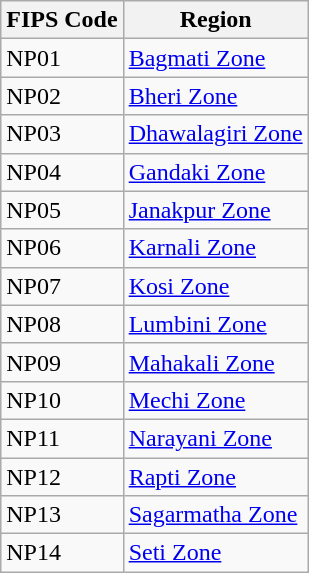<table class="wikitable">
<tr>
<th>FIPS Code</th>
<th>Region</th>
</tr>
<tr>
<td>NP01</td>
<td><a href='#'>Bagmati Zone</a></td>
</tr>
<tr>
<td>NP02</td>
<td><a href='#'>Bheri Zone</a></td>
</tr>
<tr>
<td>NP03</td>
<td><a href='#'>Dhawalagiri Zone</a></td>
</tr>
<tr>
<td>NP04</td>
<td><a href='#'>Gandaki Zone</a></td>
</tr>
<tr>
<td>NP05</td>
<td><a href='#'>Janakpur Zone</a></td>
</tr>
<tr>
<td>NP06</td>
<td><a href='#'>Karnali Zone</a></td>
</tr>
<tr>
<td>NP07</td>
<td><a href='#'>Kosi Zone</a></td>
</tr>
<tr>
<td>NP08</td>
<td><a href='#'>Lumbini Zone</a></td>
</tr>
<tr>
<td>NP09</td>
<td><a href='#'>Mahakali Zone</a></td>
</tr>
<tr>
<td>NP10</td>
<td><a href='#'>Mechi Zone</a></td>
</tr>
<tr>
<td>NP11</td>
<td><a href='#'>Narayani Zone</a></td>
</tr>
<tr>
<td>NP12</td>
<td><a href='#'>Rapti Zone</a></td>
</tr>
<tr>
<td>NP13</td>
<td><a href='#'>Sagarmatha Zone</a></td>
</tr>
<tr>
<td>NP14</td>
<td><a href='#'>Seti Zone</a></td>
</tr>
</table>
